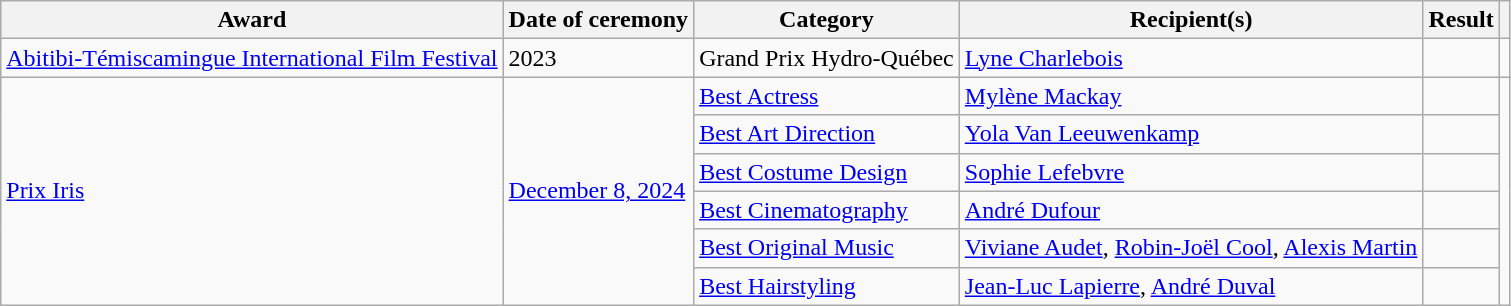<table class="wikitable plainrowheaders sortable">
<tr>
<th scope="col">Award</th>
<th scope="col">Date of ceremony</th>
<th scope="col">Category</th>
<th scope="col">Recipient(s)</th>
<th scope="col">Result</th>
<th scope="col" class="unsortable"></th>
</tr>
<tr>
<td><a href='#'>Abitibi-Témiscamingue International Film Festival</a></td>
<td>2023</td>
<td>Grand Prix Hydro-Québec</td>
<td><a href='#'>Lyne Charlebois</a></td>
<td></td>
<td></td>
</tr>
<tr>
<td rowspan=6><a href='#'>Prix Iris</a></td>
<td rowspan=6><a href='#'>December 8, 2024</a></td>
<td><a href='#'>Best Actress</a></td>
<td><a href='#'>Mylène Mackay</a></td>
<td></td>
<td rowspan=6></td>
</tr>
<tr>
<td><a href='#'>Best Art Direction</a></td>
<td><a href='#'>Yola Van Leeuwenkamp</a></td>
<td></td>
</tr>
<tr>
<td><a href='#'>Best Costume Design</a></td>
<td><a href='#'>Sophie Lefebvre</a></td>
<td></td>
</tr>
<tr>
<td><a href='#'>Best Cinematography</a></td>
<td><a href='#'>André Dufour</a></td>
<td></td>
</tr>
<tr>
<td><a href='#'>Best Original Music</a></td>
<td><a href='#'>Viviane Audet</a>, <a href='#'>Robin-Joël Cool</a>, <a href='#'>Alexis Martin</a></td>
<td></td>
</tr>
<tr>
<td><a href='#'>Best Hairstyling</a></td>
<td><a href='#'>Jean-Luc Lapierre</a>, <a href='#'>André Duval</a></td>
<td></td>
</tr>
</table>
